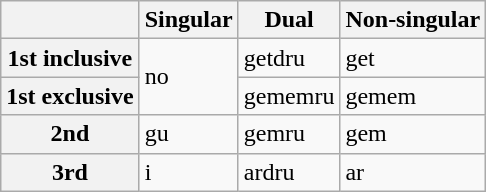<table class="wikitable">
<tr>
<th></th>
<th>Singular</th>
<th>Dual</th>
<th>Non-singular</th>
</tr>
<tr>
<th>1st inclusive</th>
<td rowspan="2">no</td>
<td>getdru</td>
<td>get</td>
</tr>
<tr>
<th>1st exclusive</th>
<td>gememru</td>
<td>gemem</td>
</tr>
<tr>
<th>2nd</th>
<td>gu</td>
<td>gemru</td>
<td>gem</td>
</tr>
<tr>
<th>3rd</th>
<td>i</td>
<td>ardru</td>
<td>ar</td>
</tr>
</table>
